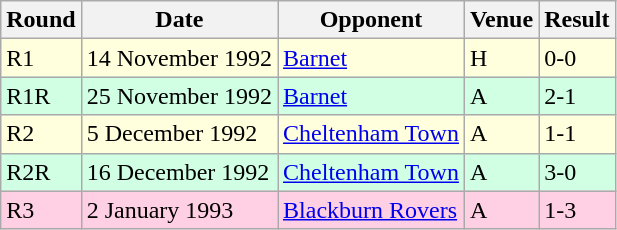<table class="wikitable">
<tr>
<th>Round</th>
<th>Date</th>
<th>Opponent</th>
<th>Venue</th>
<th>Result</th>
</tr>
<tr style="background-color: #ffffdd;">
<td>R1</td>
<td>14 November 1992</td>
<td><a href='#'>Barnet</a></td>
<td>H</td>
<td>0-0</td>
</tr>
<tr style="background-color: #d0ffe3;">
<td>R1R</td>
<td>25 November 1992</td>
<td><a href='#'>Barnet</a></td>
<td>A</td>
<td>2-1</td>
</tr>
<tr style="background-color: #ffffdd;">
<td>R2</td>
<td>5 December 1992</td>
<td><a href='#'>Cheltenham Town</a></td>
<td>A</td>
<td>1-1</td>
</tr>
<tr style="background-color: #d0ffe3;">
<td>R2R</td>
<td>16 December 1992</td>
<td><a href='#'>Cheltenham Town</a></td>
<td>A</td>
<td>3-0</td>
</tr>
<tr style="background-color: #ffd0e3;">
<td>R3</td>
<td>2 January 1993</td>
<td><a href='#'>Blackburn Rovers</a></td>
<td>A</td>
<td>1-3</td>
</tr>
</table>
